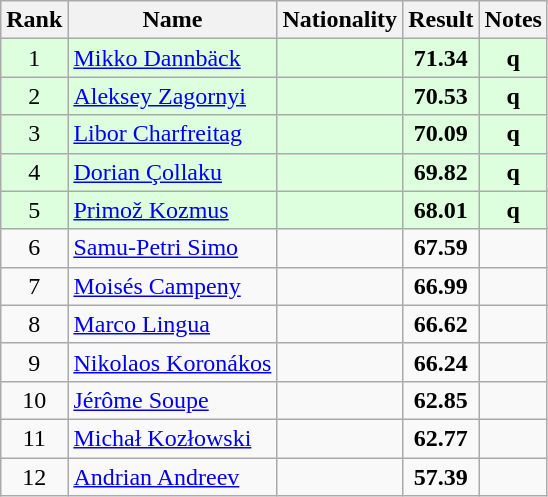<table class="wikitable sortable" style="text-align:center">
<tr>
<th>Rank</th>
<th>Name</th>
<th>Nationality</th>
<th>Result</th>
<th>Notes</th>
</tr>
<tr bgcolor=ddffdd>
<td>1</td>
<td align=left><a href='#'>Mikko Dannbäck</a></td>
<td align=left></td>
<td><strong>71.34</strong></td>
<td><strong>q</strong></td>
</tr>
<tr bgcolor=ddffdd>
<td>2</td>
<td align=left><a href='#'>Aleksey Zagornyi</a></td>
<td align=left></td>
<td><strong>70.53</strong></td>
<td><strong>q</strong></td>
</tr>
<tr bgcolor=ddffdd>
<td>3</td>
<td align=left><a href='#'>Libor Charfreitag</a></td>
<td align=left></td>
<td><strong>70.09</strong></td>
<td><strong>q</strong></td>
</tr>
<tr bgcolor=ddffdd>
<td>4</td>
<td align=left><a href='#'>Dorian Çollaku</a></td>
<td align=left></td>
<td><strong>69.82</strong></td>
<td><strong>q</strong></td>
</tr>
<tr bgcolor=ddffdd>
<td>5</td>
<td align=left><a href='#'>Primož Kozmus</a></td>
<td align=left></td>
<td><strong>68.01</strong></td>
<td><strong>q</strong></td>
</tr>
<tr>
<td>6</td>
<td align=left><a href='#'>Samu-Petri Simo</a></td>
<td align=left></td>
<td><strong>67.59</strong></td>
<td></td>
</tr>
<tr>
<td>7</td>
<td align=left><a href='#'>Moisés Campeny</a></td>
<td align=left></td>
<td><strong>66.99</strong></td>
<td></td>
</tr>
<tr>
<td>8</td>
<td align=left><a href='#'>Marco Lingua</a></td>
<td align=left></td>
<td><strong>66.62</strong></td>
<td></td>
</tr>
<tr>
<td>9</td>
<td align=left><a href='#'>Nikolaos Koronákos</a></td>
<td align=left></td>
<td><strong>66.24</strong></td>
<td></td>
</tr>
<tr>
<td>10</td>
<td align=left><a href='#'>Jérôme Soupe</a></td>
<td align=left></td>
<td><strong>62.85</strong></td>
<td></td>
</tr>
<tr>
<td>11</td>
<td align=left><a href='#'>Michał Kozłowski</a></td>
<td align=left></td>
<td><strong>62.77</strong></td>
<td></td>
</tr>
<tr>
<td>12</td>
<td align=left><a href='#'>Andrian Andreev</a></td>
<td align=left></td>
<td><strong>57.39</strong></td>
<td></td>
</tr>
</table>
